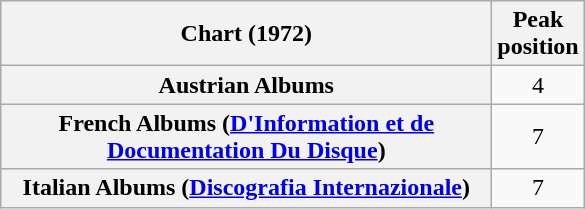<table class="wikitable sortable plainrowheaders">
<tr>
<th style="width:20em;">Chart (1972)</th>
<th>Peak<br>position</th>
</tr>
<tr>
<th scope="row">Austrian Albums</th>
<td align="center">4</td>
</tr>
<tr>
<th scope="row">French Albums (<a href='#'>D'Information et de Documentation Du Disque</a>)</th>
<td align="center">7</td>
</tr>
<tr>
<th scope="row">Italian Albums (<a href='#'>Discografia Internazionale</a>)</th>
<td align="center">7</td>
</tr>
</table>
